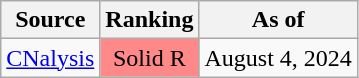<table class="wikitable">
<tr>
<th>Source</th>
<th>Ranking</th>
<th>As of</th>
</tr>
<tr>
<td><a href='#'>CNalysis</a></td>
<td style="background:#FF8888" data-sort-value="4" align="center">Solid R</td>
<td>August 4, 2024</td>
</tr>
</table>
